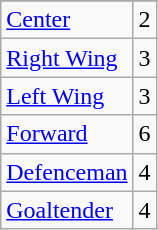<table class="wikitable">
<tr>
</tr>
<tr>
<td><a href='#'>Center</a></td>
<td align=center>2</td>
</tr>
<tr>
<td><a href='#'>Right Wing</a></td>
<td align=center>3</td>
</tr>
<tr>
<td><a href='#'>Left Wing</a></td>
<td align=center>3</td>
</tr>
<tr>
<td><a href='#'>Forward</a></td>
<td align=center>6</td>
</tr>
<tr>
<td><a href='#'>Defenceman</a></td>
<td align=center>4</td>
</tr>
<tr>
<td><a href='#'>Goaltender</a></td>
<td align=center>4</td>
</tr>
</table>
